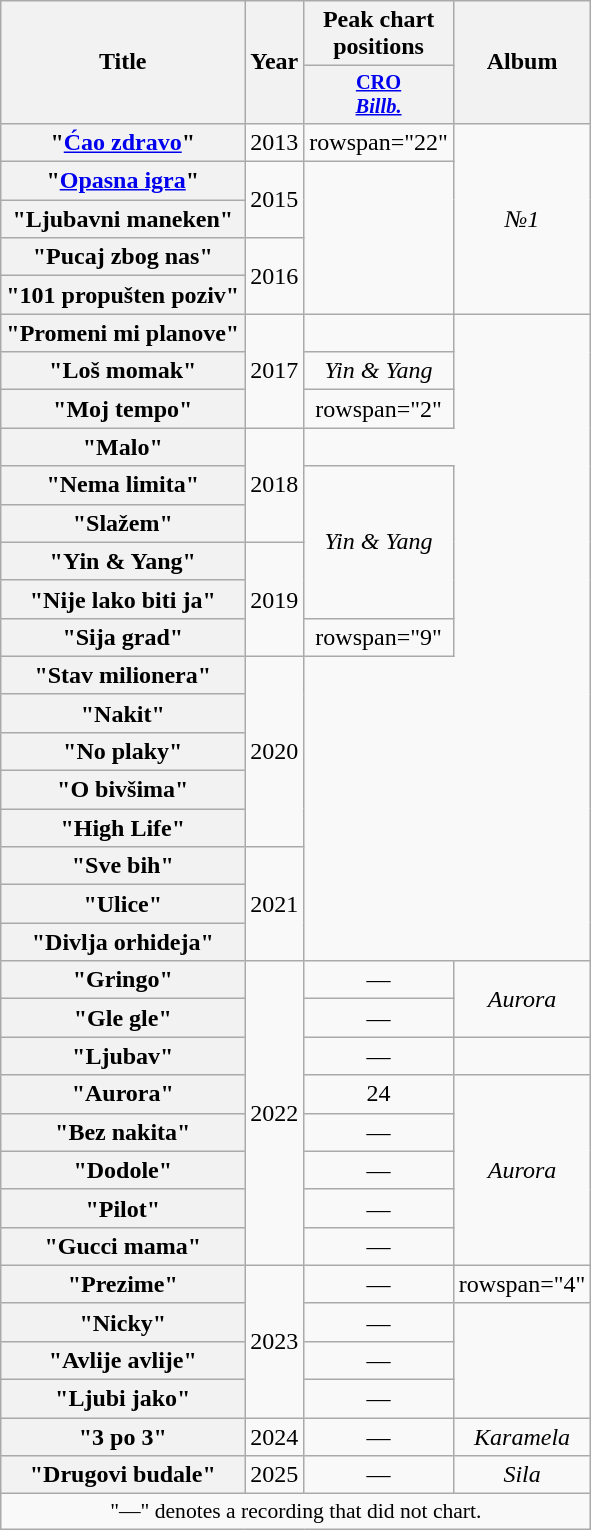<table class="wikitable plainrowheaders" style="text-align:center;">
<tr>
<th rowspan="2" scope="col">Title</th>
<th rowspan="2" scope="col">Year</th>
<th>Peak chart positions</th>
<th rowspan="2" scope="col">Album</th>
</tr>
<tr>
<th style="width:2.5em; font-size:85%"><a href='#'>CRO<br><em>Billb.</em></a><br></th>
</tr>
<tr>
<th scope="row">"<a href='#'>Ćao zdravo</a>"<br></th>
<td rowspan="1">2013</td>
<td>rowspan="22" </td>
<td rowspan="5"><em>№1</em></td>
</tr>
<tr>
<th scope="row">"<a href='#'>Opasna igra</a>"</th>
<td rowspan="2">2015</td>
</tr>
<tr>
<th scope="row">"Ljubavni maneken"</th>
</tr>
<tr>
<th scope="row">"Pucaj zbog nas"</th>
<td rowspan="2">2016</td>
</tr>
<tr>
<th scope="row">"101 propušten poziv"</th>
</tr>
<tr>
<th scope="row">"Promeni mi planove"</th>
<td rowspan="3">2017</td>
<td></td>
</tr>
<tr>
<th scope="row">"Loš momak"</th>
<td rowspan="1"><em>Yin & Yang</em></td>
</tr>
<tr>
<th scope="row">"Moj tempo"</th>
<td>rowspan="2" </td>
</tr>
<tr>
<th scope="row">"Malo"</th>
<td rowspan="3">2018</td>
</tr>
<tr>
<th scope="row">"Nema limita"</th>
<td rowspan="4"><em>Yin & Yang</em></td>
</tr>
<tr>
<th scope="row">"Slažem"</th>
</tr>
<tr>
<th scope="row">"Yin & Yang"</th>
<td rowspan="3">2019</td>
</tr>
<tr>
<th scope="row">"Nije lako biti ja"<br></th>
</tr>
<tr>
<th scope="row">"Sija grad"</th>
<td>rowspan="9" </td>
</tr>
<tr>
<th scope="row">"Stav milionera"</th>
<td rowspan="5">2020</td>
</tr>
<tr>
<th scope="row">"Nakit"</th>
</tr>
<tr>
<th scope="row">"No plaky"</th>
</tr>
<tr>
<th scope="row">"O bivšima"</th>
</tr>
<tr>
<th scope="row">"High Life"</th>
</tr>
<tr>
<th scope="row">"Sve bih"</th>
<td rowspan="3">2021</td>
</tr>
<tr>
<th scope="row">"Ulice"<br></th>
</tr>
<tr>
<th scope="row">"Divlja orhideja"</th>
</tr>
<tr>
<th scope="row">"Gringo"</th>
<td rowspan="8">2022</td>
<td>—</td>
<td rowspan="2"><em>Aurora</em></td>
</tr>
<tr>
<th scope="row">"Gle gle"</th>
<td>—</td>
</tr>
<tr>
<th scope="row">"Ljubav"<br></th>
<td>—</td>
<td></td>
</tr>
<tr>
<th scope="row">"Aurora"<br></th>
<td>24</td>
<td rowspan="5"><em>Aurora</em></td>
</tr>
<tr>
<th scope="row">"Bez nakita"</th>
<td>—</td>
</tr>
<tr>
<th scope="row">"Dodole"</th>
<td>—</td>
</tr>
<tr>
<th scope="row">"Pilot"</th>
<td>—</td>
</tr>
<tr>
<th scope="row">"Gucci mama"</th>
<td>—</td>
</tr>
<tr>
<th scope="row">"Prezime"</th>
<td rowspan="4">2023</td>
<td>—</td>
<td>rowspan="4" </td>
</tr>
<tr>
<th scope="row">"Nicky"</th>
<td>—</td>
</tr>
<tr>
<th scope="row">"Avlije avlije"</th>
<td>—</td>
</tr>
<tr>
<th scope="row">"Ljubi jako"</th>
<td>—</td>
</tr>
<tr>
<th scope="row">"3 po 3"<br></th>
<td>2024</td>
<td>—</td>
<td><em>Karamela</em></td>
</tr>
<tr>
<th scope="row">"Drugovi budale"</th>
<td>2025</td>
<td>—</td>
<td><em>Sila</em></td>
</tr>
<tr>
<td colspan="4" style="font-size:90%">"—" denotes a recording that did not chart.</td>
</tr>
</table>
